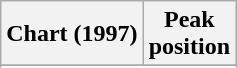<table class="wikitable sortable plainrowheaders">
<tr>
<th scope="col">Chart (1997)</th>
<th scope="col">Peak<br>position</th>
</tr>
<tr>
</tr>
<tr>
</tr>
<tr>
</tr>
<tr>
</tr>
</table>
